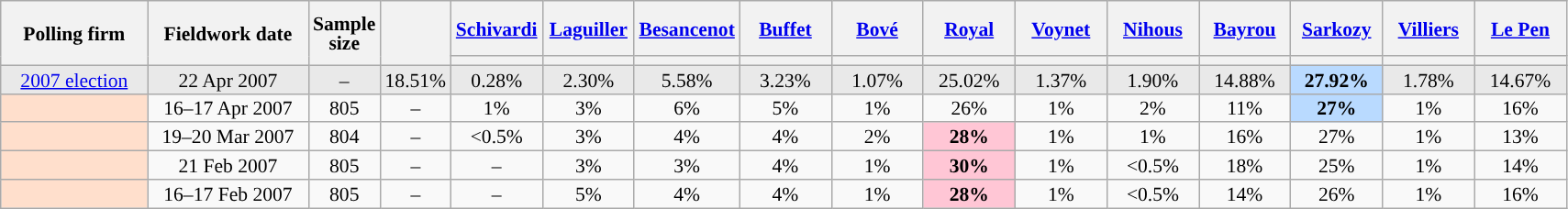<table class="wikitable sortable" style="text-align:center;font-size:90%;line-height:14px;">
<tr style="height:40px;">
<th style="width:100px;" rowspan="2">Polling firm</th>
<th style="width:110px;" rowspan="2">Fieldwork date</th>
<th style="width:35px;" rowspan="2">Sample<br>size</th>
<th style="width:30px;" rowspan="2"></th>
<th class="unsortable" style="width:60px;"><a href='#'>Schivardi</a><br></th>
<th class="unsortable" style="width:60px;"><a href='#'>Laguiller</a><br></th>
<th class="unsortable" style="width:60px;"><a href='#'>Besancenot</a><br></th>
<th class="unsortable" style="width:60px;"><a href='#'>Buffet</a><br></th>
<th class="unsortable" style="width:60px;"><a href='#'>Bové</a><br></th>
<th class="unsortable" style="width:60px;"><a href='#'>Royal</a><br></th>
<th class="unsortable" style="width:60px;"><a href='#'>Voynet</a><br></th>
<th class="unsortable" style="width:60px;"><a href='#'>Nihous</a><br></th>
<th class="unsortable" style="width:60px;"><a href='#'>Bayrou</a><br></th>
<th class="unsortable" style="width:60px;"><a href='#'>Sarkozy</a><br></th>
<th class="unsortable" style="width:60px;"><a href='#'>Villiers</a><br></th>
<th class="unsortable" style="width:60px;"><a href='#'>Le Pen</a><br></th>
</tr>
<tr>
<th style="background:"></th>
<th style="background:"></th>
<th style="background:"></th>
<th style="background:"></th>
<th style="background:"></th>
<th style="background:"></th>
<th style="background:"></th>
<th style="background:"></th>
<th style="background:"></th>
<th style="background:"></th>
<th style="background:"></th>
<th style="background:"></th>
</tr>
<tr style="background:#E9E9E9;">
<td><a href='#'>2007 election</a></td>
<td data-sort-value="2007-04-22">22 Apr 2007</td>
<td>–</td>
<td>18.51%</td>
<td>0.28%</td>
<td>2.30%</td>
<td>5.58%</td>
<td>3.23%</td>
<td>1.07%</td>
<td>25.02%</td>
<td>1.37%</td>
<td>1.90%</td>
<td>14.88%</td>
<td style="background:#B9DAFF;"><strong>27.92%</strong></td>
<td>1.78%</td>
<td>14.67%</td>
</tr>
<tr>
<td style="background:#FFDFCC;"></td>
<td data-sort-value="2007-04-17">16–17 Apr 2007</td>
<td>805</td>
<td>–</td>
<td>1%</td>
<td>3%</td>
<td>6%</td>
<td>5%</td>
<td>1%</td>
<td>26%</td>
<td>1%</td>
<td>2%</td>
<td>11%</td>
<td style="background:#B9DAFF;"><strong>27%</strong></td>
<td>1%</td>
<td>16%</td>
</tr>
<tr>
<td style="background:#FFDFCC;"></td>
<td data-sort-value="2007-03-20">19–20 Mar 2007</td>
<td>804</td>
<td>–</td>
<td data-sort-value="0%"><0.5%</td>
<td>3%</td>
<td>4%</td>
<td>4%</td>
<td>2%</td>
<td style="background:#FFC6D5;"><strong>28%</strong></td>
<td>1%</td>
<td>1%</td>
<td>16%</td>
<td>27%</td>
<td>1%</td>
<td>13%</td>
</tr>
<tr>
<td style="background:#FFDFCC;"></td>
<td data-sort-value="2007-02-21">21 Feb 2007</td>
<td>805</td>
<td>–</td>
<td>–</td>
<td>3%</td>
<td>3%</td>
<td>4%</td>
<td>1%</td>
<td style="background:#FFC6D5;"><strong>30%</strong></td>
<td>1%</td>
<td data-sort-value="0%"><0.5%</td>
<td>18%</td>
<td>25%</td>
<td>1%</td>
<td>14%</td>
</tr>
<tr>
<td style="background:#FFDFCC;"></td>
<td data-sort-value="2007-02-17">16–17 Feb 2007</td>
<td>805</td>
<td>–</td>
<td>–</td>
<td>5%</td>
<td>4%</td>
<td>4%</td>
<td>1%</td>
<td style="background:#FFC6D5;"><strong>28%</strong></td>
<td>1%</td>
<td data-sort-value="0%"><0.5%</td>
<td>14%</td>
<td>26%</td>
<td>1%</td>
<td>16%</td>
</tr>
</table>
